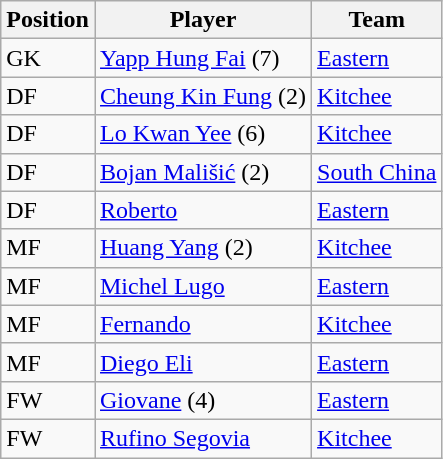<table class="wikitable">
<tr>
<th>Position</th>
<th>Player</th>
<th>Team</th>
</tr>
<tr>
<td>GK</td>
<td> <a href='#'>Yapp Hung Fai</a> (7)</td>
<td><a href='#'>Eastern</a></td>
</tr>
<tr>
<td>DF</td>
<td> <a href='#'>Cheung Kin Fung</a> (2)</td>
<td><a href='#'>Kitchee</a></td>
</tr>
<tr>
<td>DF</td>
<td> <a href='#'>Lo Kwan Yee</a> (6)</td>
<td><a href='#'>Kitchee</a></td>
</tr>
<tr>
<td>DF</td>
<td> <a href='#'>Bojan Mališić</a> (2)</td>
<td><a href='#'>South China</a></td>
</tr>
<tr>
<td>DF</td>
<td> <a href='#'>Roberto</a></td>
<td><a href='#'>Eastern</a></td>
</tr>
<tr>
<td>MF</td>
<td> <a href='#'>Huang Yang</a> (2)</td>
<td><a href='#'>Kitchee</a></td>
</tr>
<tr>
<td>MF</td>
<td> <a href='#'>Michel Lugo</a></td>
<td><a href='#'>Eastern</a></td>
</tr>
<tr>
<td>MF</td>
<td> <a href='#'>Fernando</a></td>
<td><a href='#'>Kitchee</a></td>
</tr>
<tr>
<td>MF</td>
<td> <a href='#'>Diego Eli</a></td>
<td><a href='#'>Eastern</a></td>
</tr>
<tr>
<td>FW</td>
<td> <a href='#'>Giovane</a> (4)</td>
<td><a href='#'>Eastern</a></td>
</tr>
<tr>
<td>FW</td>
<td> <a href='#'>Rufino Segovia</a></td>
<td><a href='#'>Kitchee</a></td>
</tr>
</table>
